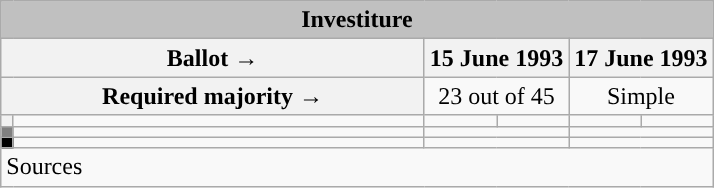<table class="wikitable" style="text-align:center;">
<tr bgcolor="#E9E9E9">
<td colspan="6" align="center" bgcolor="#C0C0C0"><strong>Investiture</strong></td>
</tr>
<tr>
<th colspan="2" width="275px">Ballot →</th>
<th colspan="2">15 June 1993</th>
<th colspan="2">17 June 1993</th>
</tr>
<tr>
<th colspan="2">Required majority →</th>
<td colspan="2">23 out of 45</td>
<td colspan="2">Simple</td>
</tr>
<tr>
<th width="1px" style="background:"></th>
<td align="left"></td>
<td></td>
<td></td>
<td></td>
<td></td>
</tr>
<tr>
<th style="color:inherit;background:gray;"></th>
<td align="left"></td>
<td colspan="2"></td>
<td colspan="2"></td>
</tr>
<tr>
<th style="color:inherit;background:black;"></th>
<td align="left"></td>
<td colspan="2"></td>
<td colspan="2"></td>
</tr>
<tr>
<td align="left" colspan="6">Sources</td>
</tr>
</table>
